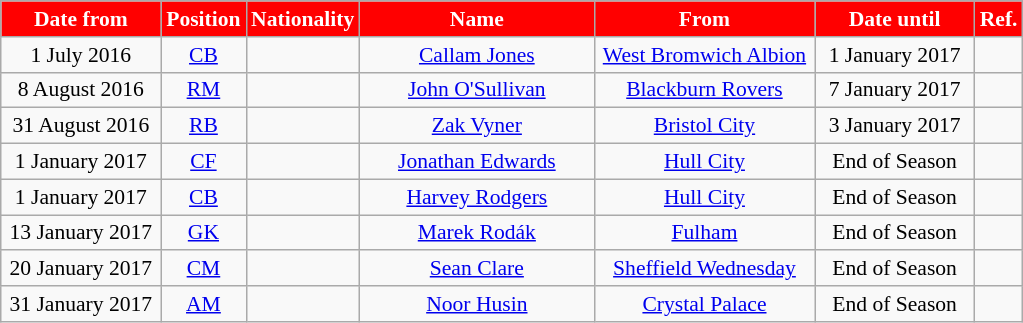<table class="wikitable"  style="text-align:center; font-size:90%; ">
<tr>
<th style="background:#FF0000; color:white; width:100px;">Date from</th>
<th style="background:#FF0000; color:white; width:50px;">Position</th>
<th style="background:#FF0000; color:white; width:50px;">Nationality</th>
<th style="background:#FF0000; color:white; width:150px;">Name</th>
<th style="background:#FF0000; color:white; width:140px;">From</th>
<th style="background:#FF0000; color:white; width:100px;">Date until</th>
<th style="background:#FF0000; color:white; width:25px;">Ref.</th>
</tr>
<tr>
<td>1 July 2016</td>
<td><a href='#'>CB</a></td>
<td></td>
<td><a href='#'>Callam Jones</a></td>
<td><a href='#'>West Bromwich Albion</a></td>
<td>1 January 2017</td>
<td></td>
</tr>
<tr>
<td>8 August 2016</td>
<td><a href='#'>RM</a></td>
<td></td>
<td><a href='#'>John O'Sullivan</a></td>
<td><a href='#'>Blackburn Rovers</a></td>
<td>7 January 2017</td>
<td></td>
</tr>
<tr>
<td>31 August 2016</td>
<td><a href='#'>RB</a></td>
<td></td>
<td><a href='#'>Zak Vyner</a></td>
<td><a href='#'>Bristol City</a></td>
<td>3 January 2017</td>
<td></td>
</tr>
<tr>
<td>1 January 2017</td>
<td><a href='#'>CF</a></td>
<td></td>
<td><a href='#'>Jonathan Edwards</a></td>
<td><a href='#'>Hull City</a></td>
<td>End of Season</td>
<td></td>
</tr>
<tr>
<td>1 January 2017</td>
<td><a href='#'>CB</a></td>
<td></td>
<td><a href='#'>Harvey Rodgers</a></td>
<td><a href='#'>Hull City</a></td>
<td>End of Season</td>
<td></td>
</tr>
<tr>
<td>13 January 2017</td>
<td><a href='#'>GK</a></td>
<td></td>
<td><a href='#'>Marek Rodák</a></td>
<td><a href='#'>Fulham</a></td>
<td>End of Season</td>
<td></td>
</tr>
<tr>
<td>20 January 2017</td>
<td><a href='#'>CM</a></td>
<td></td>
<td><a href='#'>Sean Clare</a></td>
<td><a href='#'>Sheffield Wednesday</a></td>
<td>End of Season</td>
<td></td>
</tr>
<tr>
<td>31 January 2017</td>
<td><a href='#'>AM</a></td>
<td></td>
<td><a href='#'>Noor Husin</a></td>
<td><a href='#'>Crystal Palace</a></td>
<td>End of Season</td>
<td></td>
</tr>
</table>
